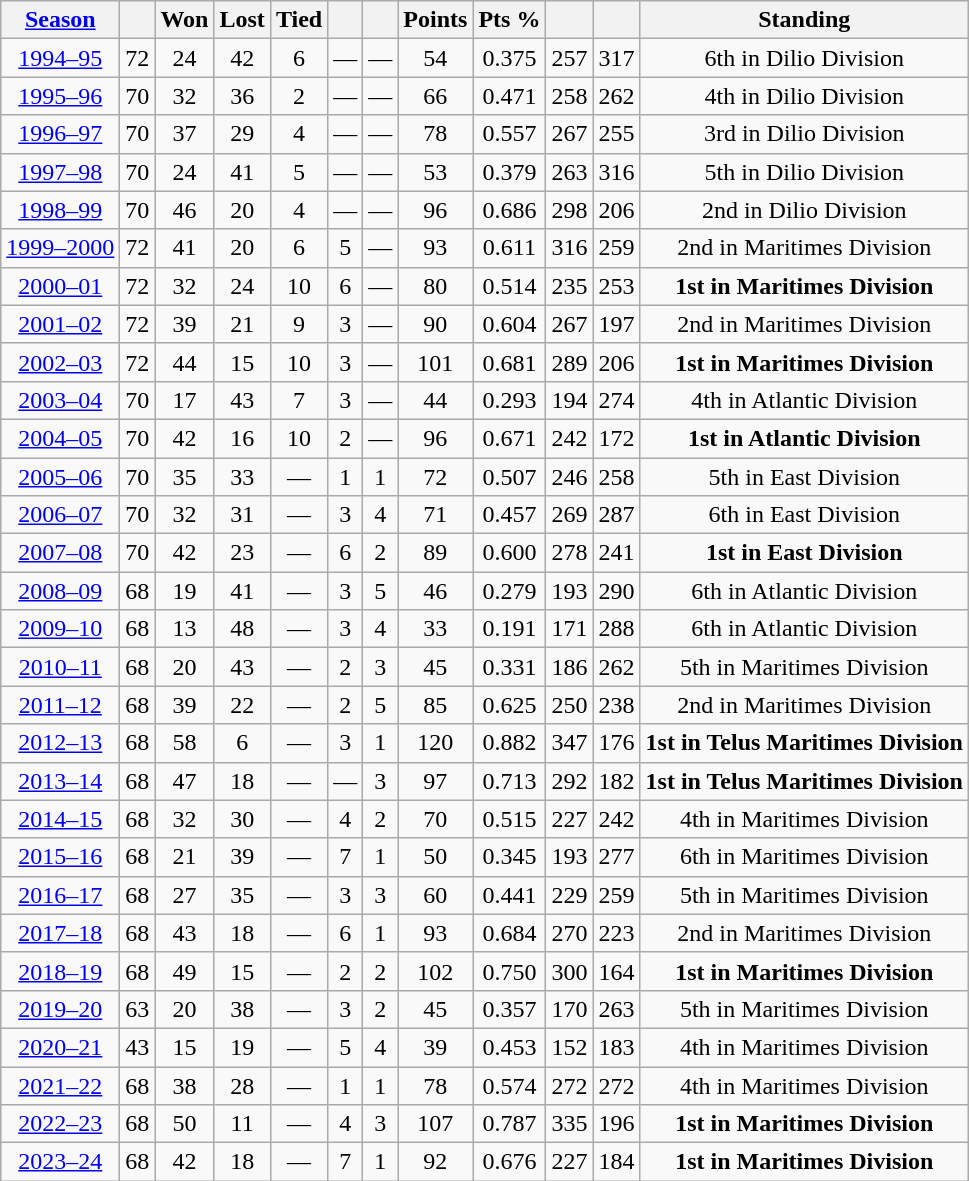<table class="wikitable" style="text-align:center">
<tr>
<th><a href='#'>Season</a></th>
<th></th>
<th>Won</th>
<th>Lost</th>
<th>Tied</th>
<th></th>
<th></th>
<th>Points</th>
<th>Pts %</th>
<th></th>
<th></th>
<th>Standing</th>
</tr>
<tr>
<td><a href='#'>1994–95</a></td>
<td>72</td>
<td>24</td>
<td>42</td>
<td>6</td>
<td>—</td>
<td>—</td>
<td>54</td>
<td>0.375</td>
<td>257</td>
<td>317</td>
<td>6th in Dilio Division</td>
</tr>
<tr>
<td><a href='#'>1995–96</a></td>
<td>70</td>
<td>32</td>
<td>36</td>
<td>2</td>
<td>—</td>
<td>—</td>
<td>66</td>
<td>0.471</td>
<td>258</td>
<td>262</td>
<td>4th in Dilio Division</td>
</tr>
<tr>
<td><a href='#'>1996–97</a></td>
<td>70</td>
<td>37</td>
<td>29</td>
<td>4</td>
<td>—</td>
<td>—</td>
<td>78</td>
<td>0.557</td>
<td>267</td>
<td>255</td>
<td>3rd in Dilio Division</td>
</tr>
<tr>
<td><a href='#'>1997–98</a></td>
<td>70</td>
<td>24</td>
<td>41</td>
<td>5</td>
<td>—</td>
<td>—</td>
<td>53</td>
<td>0.379</td>
<td>263</td>
<td>316</td>
<td>5th in Dilio Division</td>
</tr>
<tr>
<td><a href='#'>1998–99</a></td>
<td>70</td>
<td>46</td>
<td>20</td>
<td>4</td>
<td>—</td>
<td>—</td>
<td>96</td>
<td>0.686</td>
<td>298</td>
<td>206</td>
<td>2nd in Dilio Division</td>
</tr>
<tr>
<td><a href='#'>1999–2000</a></td>
<td>72</td>
<td>41</td>
<td>20</td>
<td>6</td>
<td>5</td>
<td>—</td>
<td>93</td>
<td>0.611</td>
<td>316</td>
<td>259</td>
<td>2nd in Maritimes Division</td>
</tr>
<tr>
<td><a href='#'>2000–01</a></td>
<td>72</td>
<td>32</td>
<td>24</td>
<td>10</td>
<td>6</td>
<td>—</td>
<td>80</td>
<td>0.514</td>
<td>235</td>
<td>253</td>
<td><strong>1st in Maritimes Division</strong></td>
</tr>
<tr>
<td><a href='#'>2001–02</a></td>
<td>72</td>
<td>39</td>
<td>21</td>
<td>9</td>
<td>3</td>
<td>—</td>
<td>90</td>
<td>0.604</td>
<td>267</td>
<td>197</td>
<td>2nd in Maritimes Division</td>
</tr>
<tr>
<td><a href='#'>2002–03</a></td>
<td>72</td>
<td>44</td>
<td>15</td>
<td>10</td>
<td>3</td>
<td>—</td>
<td>101</td>
<td>0.681</td>
<td>289</td>
<td>206</td>
<td><strong>1st in Maritimes Division</strong></td>
</tr>
<tr>
<td><a href='#'>2003–04</a></td>
<td>70</td>
<td>17</td>
<td>43</td>
<td>7</td>
<td>3</td>
<td>—</td>
<td>44</td>
<td>0.293</td>
<td>194</td>
<td>274</td>
<td>4th in Atlantic Division</td>
</tr>
<tr>
<td><a href='#'>2004–05</a></td>
<td>70</td>
<td>42</td>
<td>16</td>
<td>10</td>
<td>2</td>
<td>—</td>
<td>96</td>
<td>0.671</td>
<td>242</td>
<td>172</td>
<td><strong>1st in Atlantic Division</strong></td>
</tr>
<tr>
<td><a href='#'>2005–06</a></td>
<td>70</td>
<td>35</td>
<td>33</td>
<td>—</td>
<td>1</td>
<td>1</td>
<td>72</td>
<td>0.507</td>
<td>246</td>
<td>258</td>
<td>5th in East Division</td>
</tr>
<tr>
<td><a href='#'>2006–07</a></td>
<td>70</td>
<td>32</td>
<td>31</td>
<td>—</td>
<td>3</td>
<td>4</td>
<td>71</td>
<td>0.457</td>
<td>269</td>
<td>287</td>
<td>6th in East Division</td>
</tr>
<tr>
<td><a href='#'>2007–08</a></td>
<td>70</td>
<td>42</td>
<td>23</td>
<td>—</td>
<td>6</td>
<td>2</td>
<td>89</td>
<td>0.600</td>
<td>278</td>
<td>241</td>
<td><strong>1st in East Division</strong></td>
</tr>
<tr>
<td><a href='#'>2008–09</a></td>
<td>68</td>
<td>19</td>
<td>41</td>
<td>—</td>
<td>3</td>
<td>5</td>
<td>46</td>
<td>0.279</td>
<td>193</td>
<td>290</td>
<td>6th in Atlantic Division</td>
</tr>
<tr>
<td><a href='#'>2009–10</a></td>
<td>68</td>
<td>13</td>
<td>48</td>
<td>—</td>
<td>3</td>
<td>4</td>
<td>33</td>
<td>0.191</td>
<td>171</td>
<td>288</td>
<td>6th in Atlantic Division</td>
</tr>
<tr>
<td><a href='#'>2010–11</a></td>
<td>68</td>
<td>20</td>
<td>43</td>
<td>—</td>
<td>2</td>
<td>3</td>
<td>45</td>
<td>0.331</td>
<td>186</td>
<td>262</td>
<td>5th in Maritimes Division</td>
</tr>
<tr>
<td><a href='#'>2011–12</a></td>
<td>68</td>
<td>39</td>
<td>22</td>
<td>—</td>
<td>2</td>
<td>5</td>
<td>85</td>
<td>0.625</td>
<td>250</td>
<td>238</td>
<td>2nd in Maritimes Division</td>
</tr>
<tr>
<td><a href='#'>2012–13</a></td>
<td>68</td>
<td>58</td>
<td>6</td>
<td>—</td>
<td>3</td>
<td>1</td>
<td>120</td>
<td>0.882</td>
<td>347</td>
<td>176</td>
<td><strong>1st in Telus Maritimes Division</strong></td>
</tr>
<tr>
<td><a href='#'>2013–14</a></td>
<td>68</td>
<td>47</td>
<td>18</td>
<td>—</td>
<td>—</td>
<td>3</td>
<td>97</td>
<td>0.713</td>
<td>292</td>
<td>182</td>
<td><strong>1st in Telus Maritimes Division</strong></td>
</tr>
<tr>
<td><a href='#'>2014–15</a></td>
<td>68</td>
<td>32</td>
<td>30</td>
<td>—</td>
<td>4</td>
<td>2</td>
<td>70</td>
<td>0.515</td>
<td>227</td>
<td>242</td>
<td>4th in Maritimes Division</td>
</tr>
<tr>
<td><a href='#'>2015–16</a></td>
<td>68</td>
<td>21</td>
<td>39</td>
<td>—</td>
<td>7</td>
<td>1</td>
<td>50</td>
<td>0.345</td>
<td>193</td>
<td>277</td>
<td>6th in Maritimes Division</td>
</tr>
<tr>
<td><a href='#'>2016–17</a></td>
<td>68</td>
<td>27</td>
<td>35</td>
<td>—</td>
<td>3</td>
<td>3</td>
<td>60</td>
<td>0.441</td>
<td>229</td>
<td>259</td>
<td>5th in Maritimes Division</td>
</tr>
<tr>
<td><a href='#'>2017–18</a></td>
<td>68</td>
<td>43</td>
<td>18</td>
<td>—</td>
<td>6</td>
<td>1</td>
<td>93</td>
<td>0.684</td>
<td>270</td>
<td>223</td>
<td>2nd in Maritimes Division</td>
</tr>
<tr>
<td><a href='#'>2018–19</a></td>
<td>68</td>
<td>49</td>
<td>15</td>
<td>—</td>
<td>2</td>
<td>2</td>
<td>102</td>
<td>0.750</td>
<td>300</td>
<td>164</td>
<td><strong>1st in Maritimes Division</strong></td>
</tr>
<tr>
<td><a href='#'>2019–20</a></td>
<td>63</td>
<td>20</td>
<td>38</td>
<td>—</td>
<td>3</td>
<td>2</td>
<td>45</td>
<td>0.357</td>
<td>170</td>
<td>263</td>
<td>5th in Maritimes Division</td>
</tr>
<tr>
<td><a href='#'>2020–21</a></td>
<td>43</td>
<td>15</td>
<td>19</td>
<td>—</td>
<td>5</td>
<td>4</td>
<td>39</td>
<td>0.453</td>
<td>152</td>
<td>183</td>
<td>4th in Maritimes Division</td>
</tr>
<tr>
<td><a href='#'>2021–22</a></td>
<td>68</td>
<td>38</td>
<td>28</td>
<td>—</td>
<td>1</td>
<td>1</td>
<td>78</td>
<td>0.574</td>
<td>272</td>
<td>272</td>
<td>4th in Maritimes Division</td>
</tr>
<tr>
<td><a href='#'>2022–23</a></td>
<td>68</td>
<td>50</td>
<td>11</td>
<td>—</td>
<td>4</td>
<td>3</td>
<td>107</td>
<td>0.787</td>
<td>335</td>
<td>196</td>
<td><strong>1st in Maritimes Division</strong></td>
</tr>
<tr>
<td><a href='#'>2023–24</a></td>
<td>68</td>
<td>42</td>
<td>18</td>
<td>—</td>
<td>7</td>
<td>1</td>
<td>92</td>
<td>0.676</td>
<td>227</td>
<td>184</td>
<td><strong>1st in Maritimes Division</strong></td>
</tr>
</table>
